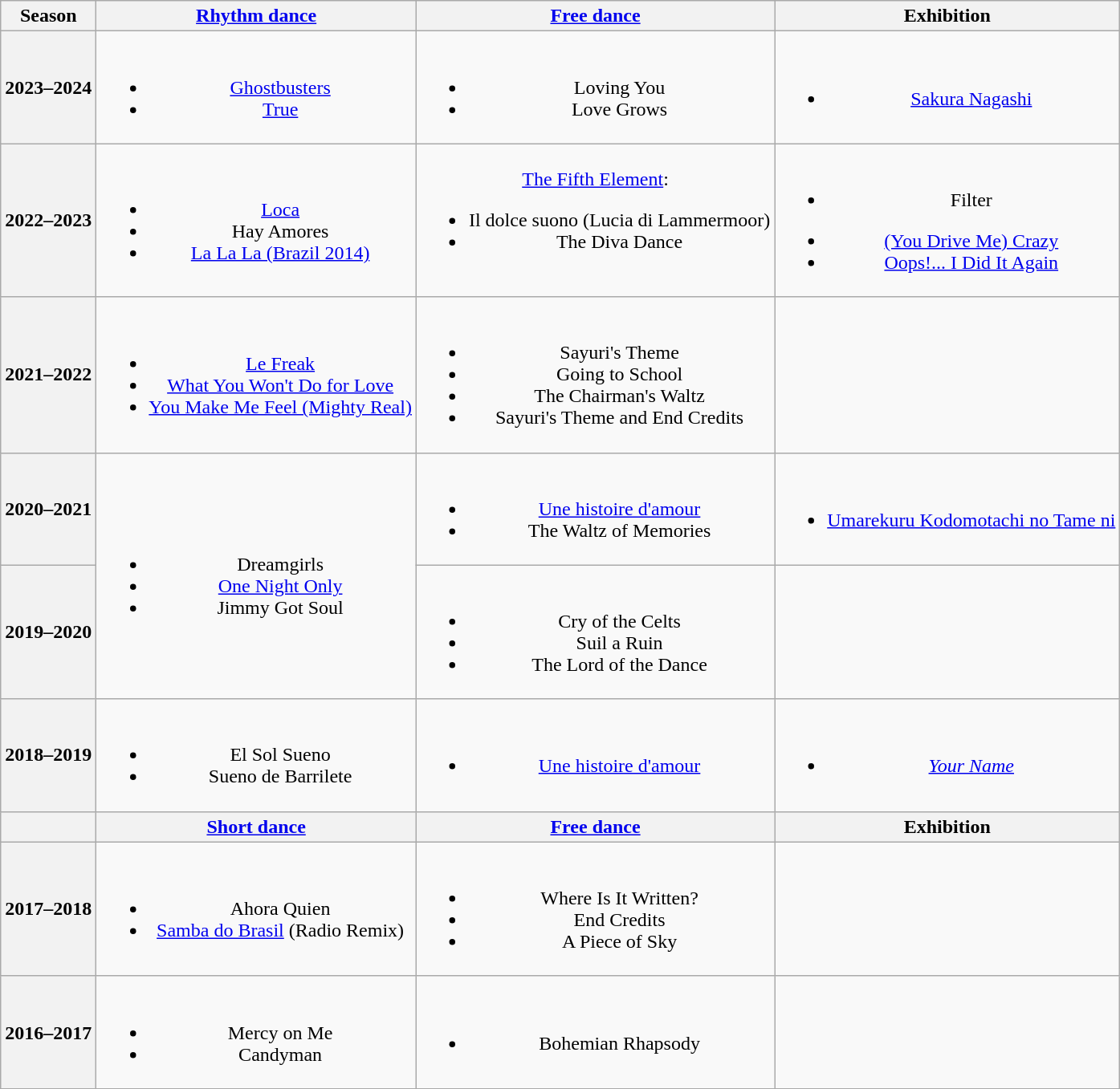<table class=wikitable style=text-align:center>
<tr>
<th>Season</th>
<th><a href='#'>Rhythm dance</a></th>
<th><a href='#'>Free dance</a></th>
<th>Exhibition</th>
</tr>
<tr>
<th>2023–2024  <br> </th>
<td><br><ul><li><a href='#'>Ghostbusters</a> <br> </li><li><a href='#'>True</a> <br> </li></ul></td>
<td><br><ul><li>Loving You <br></li><li>Love Grows <br></li></ul></td>
<td><br><ul><li><a href='#'>Sakura Nagashi</a> <br></li></ul></td>
</tr>
<tr>
<th>2022–2023  <br> </th>
<td><br><ul><li><a href='#'>Loca</a> <br></li><li>Hay Amores <br></li><li><a href='#'>La La La (Brazil 2014)</a>  <br></li></ul></td>
<td><a href='#'>The Fifth Element</a>:<br><ul><li>Il dolce suono (Lucia di Lammermoor) <br></li><li>The Diva Dance <br></li></ul></td>
<td><br><ul><li>Filter <br></li></ul><ul><li><a href='#'>(You Drive Me) Crazy</a></li><li><a href='#'>Oops!... I Did It Again</a> <br></li></ul></td>
</tr>
<tr>
<th>2021–2022 <br> </th>
<td><br><ul><li><a href='#'>Le Freak</a> <br> </li><li><a href='#'>What You Won't Do for Love</a> <br> </li><li><a href='#'>You Make Me Feel (Mighty Real)</a> <br></li></ul></td>
<td><br><ul><li>Sayuri's Theme</li><li>Going to School</li><li>The Chairman's Waltz</li><li>Sayuri's Theme and End Credits <br> </li></ul></td>
<td></td>
</tr>
<tr>
<th>2020–2021 <br> </th>
<td rowspan=2><br><ul><li> Dreamgirls</li><li> <a href='#'>One Night Only</a></li><li> Jimmy Got Soul <br></li></ul></td>
<td><br><ul><li><a href='#'>Une histoire d'amour</a> <br></li><li>The Waltz of Memories <br> </li></ul></td>
<td><br><ul><li><a href='#'>Umarekuru Kodomotachi no Tame ni</a> <br></li></ul></td>
</tr>
<tr>
<th>2019–2020 <br> </th>
<td><br><ul><li>Cry of the Celts</li><li>Suil a Ruin</li><li>The Lord of the Dance <br></li></ul></td>
<td></td>
</tr>
<tr>
<th>2018–2019 <br> </th>
<td><br><ul><li> El Sol Sueno <br></li><li> Sueno de Barrilete <br></li></ul></td>
<td><br><ul><li><a href='#'>Une histoire d'amour</a> <br></li></ul></td>
<td><br><ul><li><em><a href='#'>Your Name</a></em><br></li></ul></td>
</tr>
<tr>
<th></th>
<th><a href='#'>Short dance</a></th>
<th><a href='#'>Free dance</a></th>
<th>Exhibition</th>
</tr>
<tr>
<th>2017–2018 <br> </th>
<td><br><ul><li> Ahora Quien <br></li><li> <a href='#'>Samba do Brasil</a> (Radio Remix) <br></li></ul></td>
<td><br><ul><li>Where Is It Written? <br></li><li>End Credits <br></li><li>A Piece of Sky <br></li></ul></td>
<td></td>
</tr>
<tr>
<th>2016–2017<br></th>
<td><br><ul><li>Mercy on Me</li><li>Candyman<br></li></ul></td>
<td><br><ul><li>Bohemian Rhapsody<br></li></ul></td>
<td></td>
</tr>
</table>
